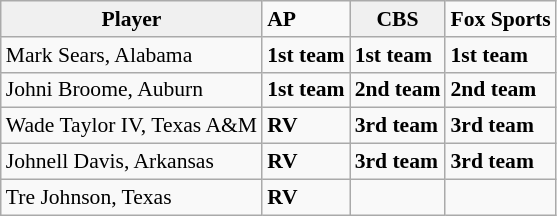<table class="wikitable" style="white-space:nowrap; font-size:90%;">
<tr>
<td style="text-align:center; background:#f0f0f0;"><strong>Player</strong></td>
<td><strong>AP</strong></td>
<td style="text-align:center; background:#f0f0f0;"><strong>CBS</strong></td>
<td><strong>Fox Sports</strong></td>
</tr>
<tr>
<td>Mark Sears, Alabama</td>
<td><strong>1st team</strong></td>
<td><strong>1st team</strong></td>
<td><strong>1st team</strong></td>
</tr>
<tr>
<td>Johni Broome, Auburn</td>
<td><strong>1st team</strong></td>
<td><strong>2nd team</strong></td>
<td><strong>2nd team</strong></td>
</tr>
<tr>
<td>Wade Taylor IV, Texas A&M</td>
<td><strong>RV</strong></td>
<td><strong>3rd team</strong></td>
<td><strong>3rd team</strong></td>
</tr>
<tr>
<td>Johnell Davis, Arkansas</td>
<td><strong>RV</strong></td>
<td><strong>3rd team</strong></td>
<td><strong>3rd team</strong></td>
</tr>
<tr>
<td>Tre Johnson, Texas</td>
<td><strong>RV</strong></td>
<td></td>
<td></td>
</tr>
</table>
